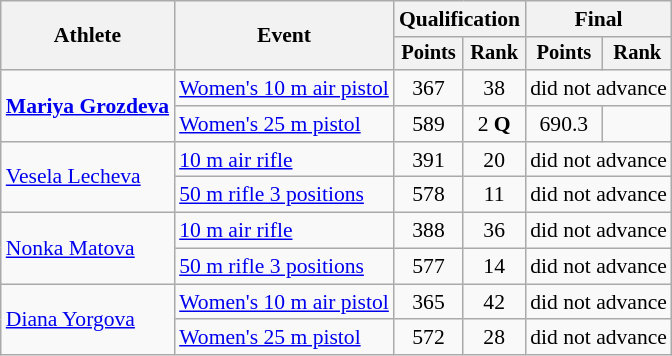<table class="wikitable" style="font-size:90%">
<tr>
<th rowspan="2">Athlete</th>
<th rowspan="2">Event</th>
<th colspan=2>Qualification</th>
<th colspan=2>Final</th>
</tr>
<tr style="font-size:95%">
<th>Points</th>
<th>Rank</th>
<th>Points</th>
<th>Rank</th>
</tr>
<tr align=center>
<td align=left rowspan=2><strong><a href='#'>Mariya Grozdeva</a></strong></td>
<td align=left><a href='#'>Women's 10 m air pistol</a></td>
<td>367</td>
<td>38</td>
<td colspan=2>did not advance</td>
</tr>
<tr align=center>
<td align=left><a href='#'>Women's 25 m pistol</a></td>
<td>589</td>
<td>2 <strong>Q</strong></td>
<td>690.3</td>
<td></td>
</tr>
<tr align=center>
<td align=left rowspan=2><a href='#'>Vesela Lecheva</a></td>
<td align=left><a href='#'>10 m air rifle</a></td>
<td>391</td>
<td>20</td>
<td colspan=2>did not advance</td>
</tr>
<tr align=center>
<td align=left><a href='#'>50 m rifle 3 positions</a></td>
<td>578</td>
<td>11</td>
<td colspan=2>did not advance</td>
</tr>
<tr align=center>
<td align=left rowspan=2><a href='#'>Nonka Matova</a></td>
<td align=left><a href='#'>10 m air rifle</a></td>
<td>388</td>
<td>36</td>
<td colspan=2>did not advance</td>
</tr>
<tr align=center>
<td align=left><a href='#'>50 m rifle 3 positions</a></td>
<td>577</td>
<td>14</td>
<td colspan=2>did not advance</td>
</tr>
<tr align=center>
<td align=left rowspan=2><a href='#'>Diana Yorgova</a></td>
<td align=left><a href='#'>Women's 10 m air pistol</a></td>
<td>365</td>
<td>42</td>
<td colspan=2>did not advance</td>
</tr>
<tr align=center>
<td align=left><a href='#'>Women's 25 m pistol</a></td>
<td>572</td>
<td>28</td>
<td colspan=2>did not advance</td>
</tr>
</table>
